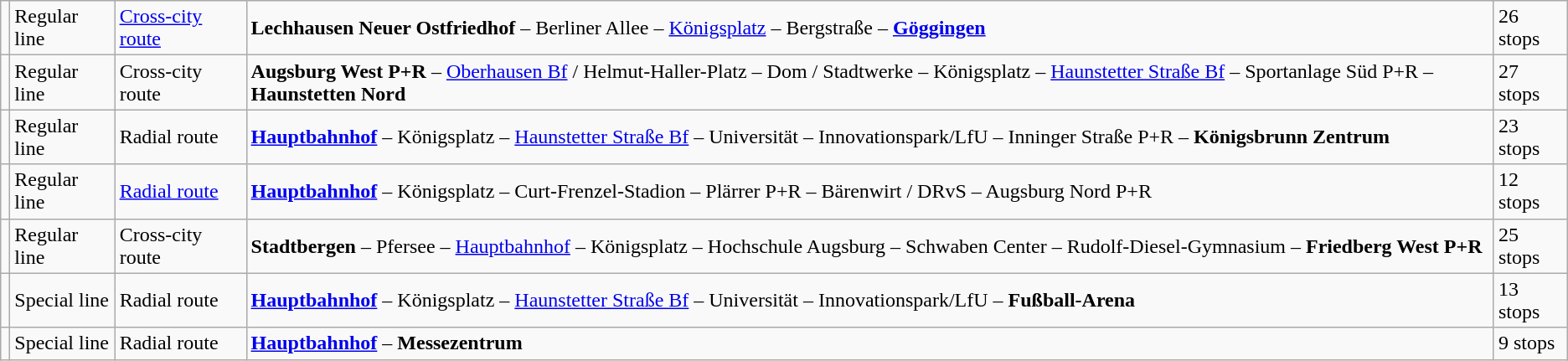<table class="wikitable">
<tr>
<td></td>
<td>Regular line</td>
<td><a href='#'>Cross-city route</a></td>
<td><strong>Lechhausen Neuer Ostfriedhof</strong> – Berliner Allee – <a href='#'>Königsplatz</a> – Bergstraße – <strong><a href='#'>Göggingen</a></strong></td>
<td>26 stops</td>
</tr>
<tr>
<td></td>
<td>Regular line</td>
<td>Cross-city route</td>
<td><strong>Augsburg West P+R</strong> – <a href='#'>Oberhausen Bf</a> / Helmut-Haller-Platz – Dom / Stadtwerke – Königsplatz – <a href='#'>Haunstetter Straße Bf</a> – Sportanlage Süd P+R – <strong>Haunstetten Nord</strong></td>
<td>27 stops</td>
</tr>
<tr>
<td></td>
<td>Regular line</td>
<td>Radial route</td>
<td><strong><a href='#'>Hauptbahnhof</a></strong> – Königsplatz – <a href='#'>Haunstetter Straße Bf</a> – Universität – Innovationspark/LfU – Inninger Straße P+R – <strong>Königsbrunn Zentrum</strong></td>
<td>23 stops</td>
</tr>
<tr>
<td></td>
<td>Regular line</td>
<td><a href='#'>Radial route</a></td>
<td><strong><a href='#'>Hauptbahnhof</a></strong> – Königsplatz – Curt-Frenzel-Stadion –  Plärrer P+R – Bärenwirt / DRvS – Augsburg Nord P+R</td>
<td>12 stops</td>
</tr>
<tr>
<td></td>
<td>Regular line</td>
<td>Cross-city route</td>
<td><strong>Stadtbergen</strong> – Pfersee – <a href='#'>Hauptbahnhof</a> – Königsplatz – Hochschule Augsburg – Schwaben Center – Rudolf-Diesel-Gymnasium – <strong>Friedberg West P+R</strong></td>
<td>25 stops</td>
</tr>
<tr>
<td></td>
<td>Special line</td>
<td>Radial route</td>
<td><strong><a href='#'>Hauptbahnhof</a></strong> – Königsplatz – <a href='#'>Haunstetter Straße Bf</a> – Universität – Innovationspark/LfU – <strong>Fußball-Arena</strong></td>
<td>13 stops</td>
</tr>
<tr>
<td></td>
<td>Special line</td>
<td>Radial route</td>
<td><strong><a href='#'>Hauptbahnhof</a></strong> – <strong>Messezentrum</strong></td>
<td>9 stops</td>
</tr>
</table>
